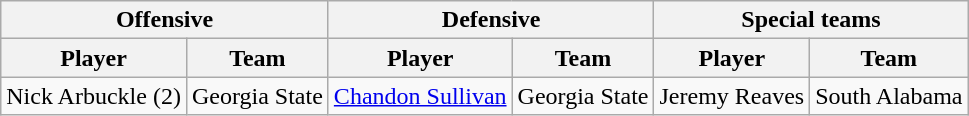<table class="wikitable">
<tr>
<th colspan="2">Offensive</th>
<th colspan="2">Defensive</th>
<th colspan="2">Special teams</th>
</tr>
<tr>
<th>Player</th>
<th>Team</th>
<th>Player</th>
<th>Team</th>
<th>Player</th>
<th>Team</th>
</tr>
<tr>
<td>Nick Arbuckle (2)</td>
<td>Georgia State</td>
<td><a href='#'>Chandon Sullivan</a></td>
<td>Georgia State</td>
<td>Jeremy Reaves</td>
<td>South Alabama</td>
</tr>
</table>
